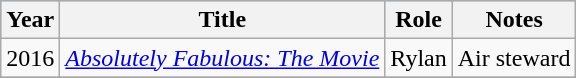<table class="wikitable">
<tr style="background:#b0c4de; text-align:center;">
<th>Year</th>
<th>Title</th>
<th>Role</th>
<th>Notes</th>
</tr>
<tr>
<td>2016</td>
<td><em><a href='#'>Absolutely Fabulous: The Movie</a></em></td>
<td>Rylan</td>
<td>Air steward</td>
</tr>
<tr>
</tr>
</table>
